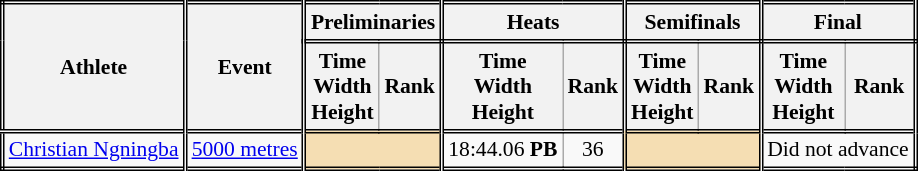<table class=wikitable style="font-size:90%; border: double;">
<tr>
<th rowspan="2" style="border-right:double">Athlete</th>
<th rowspan="2" style="border-right:double">Event</th>
<th colspan="2" style="border-right:double; border-bottom:double;">Preliminaries</th>
<th colspan="2" style="border-right:double; border-bottom:double;">Heats</th>
<th colspan="2" style="border-right:double; border-bottom:double;">Semifinals</th>
<th colspan="2" style="border-right:double; border-bottom:double;">Final</th>
</tr>
<tr>
<th>Time<br>Width<br>Height</th>
<th style="border-right:double">Rank</th>
<th>Time<br>Width<br>Height</th>
<th style="border-right:double">Rank</th>
<th>Time<br>Width<br>Height</th>
<th style="border-right:double">Rank</th>
<th>Time<br>Width<br>Height</th>
<th style="border-right:double">Rank</th>
</tr>
<tr style="border-top: double;">
<td style="border-right:double"><a href='#'>Christian Ngningba</a></td>
<td style="border-right:double"><a href='#'>5000 metres</a></td>
<td style="border-right:double" colspan= 2 bgcolor="wheat"></td>
<td align=center>18:44.06 <strong>PB</strong></td>
<td align=center style="border-right:double">36</td>
<td style="border-right:double" colspan= 2 bgcolor="wheat"></td>
<td colspan="2" align=center>Did not advance</td>
</tr>
</table>
